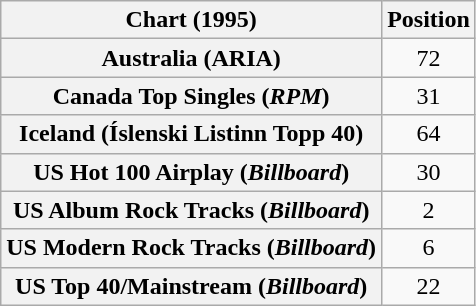<table class="wikitable sortable plainrowheaders" style="text-align:center">
<tr>
<th>Chart (1995)</th>
<th>Position</th>
</tr>
<tr>
<th scope="row">Australia (ARIA)</th>
<td>72</td>
</tr>
<tr>
<th scope="row">Canada Top Singles (<em>RPM</em>)</th>
<td>31</td>
</tr>
<tr>
<th scope="row">Iceland (Íslenski Listinn Topp 40)</th>
<td>64</td>
</tr>
<tr>
<th scope="row">US Hot 100 Airplay (<em>Billboard</em>)</th>
<td>30</td>
</tr>
<tr>
<th scope="row">US Album Rock Tracks (<em>Billboard</em>)</th>
<td>2</td>
</tr>
<tr>
<th scope="row">US Modern Rock Tracks (<em>Billboard</em>)</th>
<td>6</td>
</tr>
<tr>
<th scope="row">US Top 40/Mainstream (<em>Billboard</em>)</th>
<td>22</td>
</tr>
</table>
